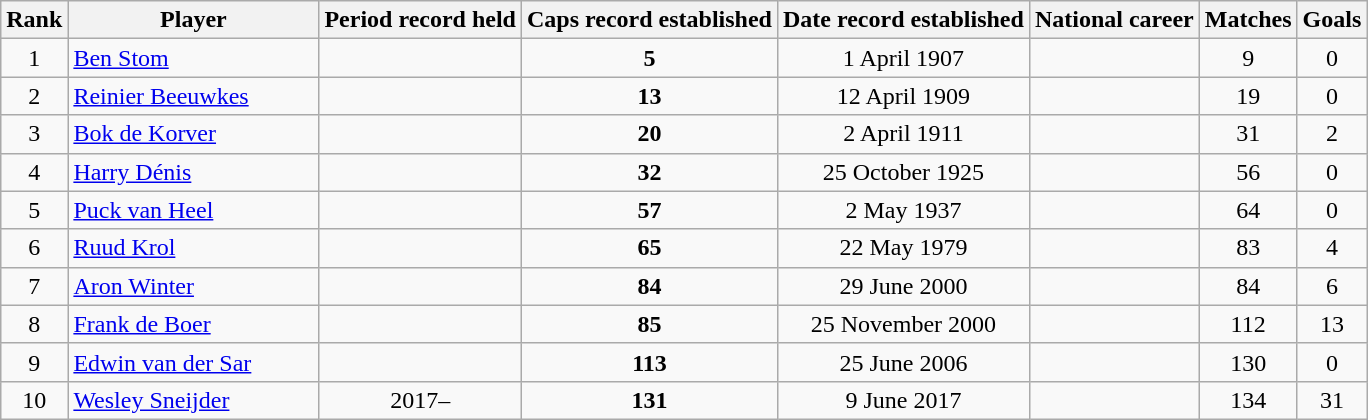<table class="wikitable sortable" style="text-align:center;">
<tr>
<th>Rank</th>
<th style="width:160px;">Player</th>
<th>Period record held</th>
<th>Caps record established</th>
<th>Date record established</th>
<th>National career</th>
<th>Matches</th>
<th>Goals</th>
</tr>
<tr>
<td>1</td>
<td align=left><a href='#'>Ben Stom</a></td>
<td></td>
<td><strong>5</strong></td>
<td>1 April 1907</td>
<td></td>
<td>9</td>
<td>0</td>
</tr>
<tr>
<td>2</td>
<td align=left><a href='#'>Reinier Beeuwkes</a></td>
<td></td>
<td><strong>13</strong></td>
<td>12 April 1909</td>
<td></td>
<td>19</td>
<td>0</td>
</tr>
<tr>
<td>3</td>
<td align=left><a href='#'>Bok de Korver</a></td>
<td></td>
<td><strong>20</strong></td>
<td>2 April 1911</td>
<td></td>
<td>31</td>
<td>2</td>
</tr>
<tr>
<td>4</td>
<td align=left><a href='#'>Harry Dénis</a></td>
<td></td>
<td><strong>32</strong></td>
<td>25 October 1925</td>
<td></td>
<td>56</td>
<td>0</td>
</tr>
<tr>
<td>5</td>
<td align=left><a href='#'>Puck van Heel</a></td>
<td></td>
<td><strong>57</strong></td>
<td>2 May 1937</td>
<td></td>
<td>64</td>
<td>0</td>
</tr>
<tr>
<td>6</td>
<td align=left><a href='#'>Ruud Krol</a></td>
<td></td>
<td><strong>65</strong></td>
<td>22 May 1979</td>
<td></td>
<td>83</td>
<td>4</td>
</tr>
<tr>
<td>7</td>
<td align=left><a href='#'>Aron Winter</a></td>
<td></td>
<td><strong>84</strong></td>
<td>29 June 2000</td>
<td></td>
<td>84</td>
<td>6</td>
</tr>
<tr>
<td>8</td>
<td align=left><a href='#'>Frank de Boer</a></td>
<td></td>
<td><strong>85</strong></td>
<td>25 November 2000</td>
<td></td>
<td>112</td>
<td>13</td>
</tr>
<tr>
<td>9</td>
<td align=left><a href='#'>Edwin van der Sar</a></td>
<td></td>
<td><strong>113</strong></td>
<td>25 June 2006</td>
<td></td>
<td>130</td>
<td>0</td>
</tr>
<tr>
<td>10</td>
<td align=left><a href='#'>Wesley Sneijder</a></td>
<td>2017–</td>
<td><strong>131</strong></td>
<td>9 June 2017</td>
<td></td>
<td>134</td>
<td>31</td>
</tr>
</table>
